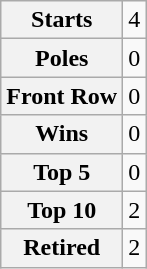<table class="wikitable" style="text-align:center">
<tr>
<th>Starts</th>
<td>4</td>
</tr>
<tr>
<th>Poles</th>
<td>0</td>
</tr>
<tr>
<th>Front Row</th>
<td>0</td>
</tr>
<tr>
<th>Wins</th>
<td>0</td>
</tr>
<tr>
<th>Top 5</th>
<td>0</td>
</tr>
<tr>
<th>Top 10</th>
<td>2</td>
</tr>
<tr>
<th>Retired</th>
<td>2</td>
</tr>
</table>
